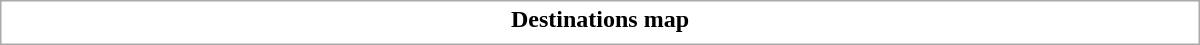<table class="collapsible collapsed" style="border:1px #aaa solid; width:50em; margin:0.2em auto">
<tr>
<th>Destinations map</th>
</tr>
<tr>
<td></td>
</tr>
</table>
